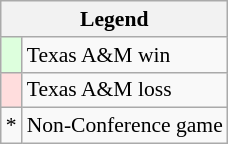<table class="wikitable" style="font-size:90%">
<tr>
<th colspan=2>Legend</th>
</tr>
<tr>
<td style="background:#ddffdd;"> </td>
<td>Texas A&M win</td>
</tr>
<tr>
<td style="background:#ffdddd;"> </td>
<td>Texas A&M loss</td>
</tr>
<tr>
<td>*</td>
<td>Non-Conference game</td>
</tr>
</table>
